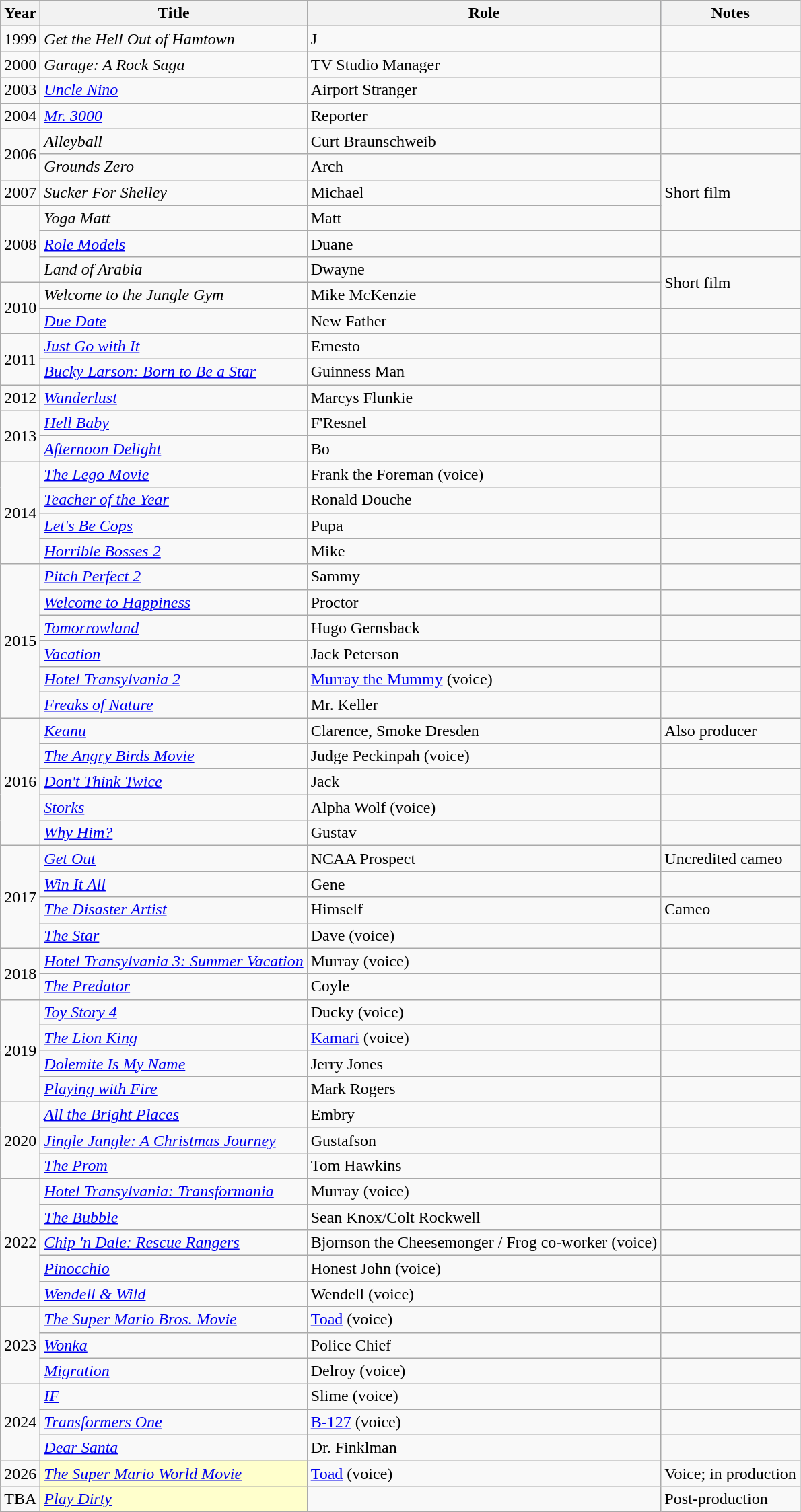<table class="wikitable sortable">
<tr style="background:#b0c4de; text-align:center;">
<th>Year</th>
<th>Title</th>
<th>Role</th>
<th>Notes</th>
</tr>
<tr>
<td>1999</td>
<td><em>Get the Hell Out of Hamtown</em></td>
<td>J</td>
<td></td>
</tr>
<tr>
<td>2000</td>
<td><em>Garage: A Rock Saga</em></td>
<td>TV Studio Manager</td>
<td></td>
</tr>
<tr>
<td>2003</td>
<td><em><a href='#'>Uncle Nino</a></em></td>
<td>Airport Stranger</td>
<td></td>
</tr>
<tr>
<td>2004</td>
<td><em><a href='#'>Mr. 3000</a></em></td>
<td>Reporter</td>
<td></td>
</tr>
<tr>
<td rowspan="2">2006</td>
<td><em>Alleyball</em></td>
<td>Curt Braunschweib</td>
<td></td>
</tr>
<tr>
<td><em>Grounds Zero</em></td>
<td>Arch</td>
<td rowspan="3">Short film</td>
</tr>
<tr>
<td>2007</td>
<td><em>Sucker For Shelley</em></td>
<td>Michael</td>
</tr>
<tr>
<td rowspan="3">2008</td>
<td><em>Yoga Matt</em></td>
<td>Matt</td>
</tr>
<tr>
<td><em><a href='#'>Role Models</a></em></td>
<td>Duane</td>
<td></td>
</tr>
<tr>
<td><em>Land of Arabia</em></td>
<td>Dwayne</td>
<td rowspan="2">Short film</td>
</tr>
<tr>
<td rowspan="2">2010</td>
<td><em>Welcome to the Jungle Gym</em></td>
<td>Mike McKenzie</td>
</tr>
<tr>
<td><em><a href='#'>Due Date</a></em></td>
<td>New Father</td>
<td></td>
</tr>
<tr>
<td rowspan="2">2011</td>
<td><em><a href='#'>Just Go with It</a></em></td>
<td>Ernesto</td>
<td></td>
</tr>
<tr>
<td><em><a href='#'>Bucky Larson: Born to Be a Star</a></em></td>
<td>Guinness Man</td>
<td></td>
</tr>
<tr>
<td>2012</td>
<td><em><a href='#'>Wanderlust</a></em></td>
<td>Marcys Flunkie</td>
<td></td>
</tr>
<tr>
<td rowspan="2">2013</td>
<td><em><a href='#'>Hell Baby</a></em></td>
<td>F'Resnel</td>
<td></td>
</tr>
<tr>
<td><em><a href='#'>Afternoon Delight</a></em></td>
<td>Bo</td>
<td></td>
</tr>
<tr>
<td rowspan="4">2014</td>
<td><em><a href='#'>The Lego Movie</a></em></td>
<td>Frank the Foreman (voice)</td>
<td></td>
</tr>
<tr>
<td><em><a href='#'>Teacher of the Year</a></em></td>
<td>Ronald Douche</td>
<td></td>
</tr>
<tr>
<td><em><a href='#'>Let's Be Cops</a></em></td>
<td>Pupa</td>
<td></td>
</tr>
<tr>
<td><em><a href='#'>Horrible Bosses 2</a></em></td>
<td>Mike</td>
<td></td>
</tr>
<tr>
<td rowspan="6">2015</td>
<td><em><a href='#'>Pitch Perfect 2</a></em></td>
<td>Sammy</td>
<td></td>
</tr>
<tr>
<td><em><a href='#'>Welcome to Happiness</a></em></td>
<td>Proctor</td>
<td></td>
</tr>
<tr>
<td><em><a href='#'>Tomorrowland</a></em></td>
<td>Hugo Gernsback</td>
<td></td>
</tr>
<tr>
<td><em><a href='#'>Vacation</a></em></td>
<td>Jack Peterson</td>
<td></td>
</tr>
<tr>
<td><em><a href='#'>Hotel Transylvania 2</a></em></td>
<td><a href='#'>Murray the Mummy</a> (voice)</td>
<td></td>
</tr>
<tr>
<td><em><a href='#'>Freaks of Nature</a></em></td>
<td>Mr. Keller</td>
<td></td>
</tr>
<tr>
<td rowspan="5">2016</td>
<td><em><a href='#'>Keanu</a></em></td>
<td>Clarence, Smoke Dresden</td>
<td>Also producer</td>
</tr>
<tr>
<td><em><a href='#'>The Angry Birds Movie</a></em></td>
<td>Judge Peckinpah (voice)</td>
<td></td>
</tr>
<tr>
<td><em><a href='#'>Don't Think Twice</a></em></td>
<td>Jack</td>
<td></td>
</tr>
<tr>
<td><em><a href='#'>Storks</a></em></td>
<td>Alpha Wolf (voice)</td>
<td></td>
</tr>
<tr>
<td><em><a href='#'>Why Him?</a></em></td>
<td>Gustav</td>
<td></td>
</tr>
<tr>
<td rowspan="4">2017</td>
<td><em><a href='#'>Get Out</a></em></td>
<td>NCAA Prospect</td>
<td>Uncredited cameo</td>
</tr>
<tr>
<td><em><a href='#'>Win It All</a></em></td>
<td>Gene</td>
<td></td>
</tr>
<tr>
<td><em><a href='#'>The Disaster Artist</a></em></td>
<td>Himself</td>
<td>Cameo</td>
</tr>
<tr>
<td><em><a href='#'>The Star</a></em></td>
<td>Dave (voice)</td>
<td></td>
</tr>
<tr>
<td rowspan="2">2018</td>
<td><em><a href='#'>Hotel Transylvania 3: Summer Vacation</a></em></td>
<td>Murray (voice)</td>
<td></td>
</tr>
<tr>
<td><em><a href='#'>The Predator</a></em></td>
<td>Coyle</td>
<td></td>
</tr>
<tr>
<td rowspan="4">2019</td>
<td><em><a href='#'>Toy Story 4</a></em></td>
<td>Ducky (voice)</td>
<td></td>
</tr>
<tr>
<td><em><a href='#'>The Lion King</a></em></td>
<td><a href='#'>Kamari</a> (voice)</td>
<td></td>
</tr>
<tr>
<td><em><a href='#'>Dolemite Is My Name</a></em></td>
<td>Jerry Jones</td>
<td></td>
</tr>
<tr>
<td><em><a href='#'>Playing with Fire</a></em></td>
<td>Mark Rogers</td>
<td></td>
</tr>
<tr>
<td rowspan="3">2020</td>
<td><em><a href='#'>All the Bright Places</a></em></td>
<td>Embry</td>
<td></td>
</tr>
<tr>
<td><em><a href='#'>Jingle Jangle: A Christmas Journey</a></em></td>
<td>Gustafson</td>
<td></td>
</tr>
<tr>
<td><em><a href='#'>The Prom</a></em></td>
<td>Tom Hawkins</td>
<td></td>
</tr>
<tr>
<td rowspan="5">2022</td>
<td><em><a href='#'>Hotel Transylvania: Transformania</a></em></td>
<td>Murray (voice)</td>
<td></td>
</tr>
<tr>
<td><em><a href='#'>The Bubble</a></em></td>
<td>Sean Knox/Colt Rockwell</td>
<td></td>
</tr>
<tr>
<td><em><a href='#'>Chip 'n Dale: Rescue Rangers</a></em></td>
<td>Bjornson the Cheesemonger / Frog co-worker (voice)</td>
<td></td>
</tr>
<tr>
<td><em><a href='#'>Pinocchio</a></em></td>
<td>Honest John (voice)</td>
<td></td>
</tr>
<tr>
<td><em><a href='#'>Wendell & Wild</a></em></td>
<td>Wendell (voice)</td>
<td></td>
</tr>
<tr>
<td rowspan="3">2023</td>
<td><em><a href='#'>The Super Mario Bros. Movie</a></em></td>
<td><a href='#'>Toad</a> (voice)</td>
<td></td>
</tr>
<tr>
<td><em><a href='#'>Wonka</a></em></td>
<td>Police Chief</td>
<td></td>
</tr>
<tr>
<td><em><a href='#'>Migration</a></em></td>
<td>Delroy (voice)</td>
<td></td>
</tr>
<tr>
<td rowspan="3">2024</td>
<td><em><a href='#'>IF</a></em></td>
<td>Slime (voice)</td>
<td></td>
</tr>
<tr>
<td><em><a href='#'>Transformers One</a></em></td>
<td><a href='#'>B-127</a> (voice)</td>
<td></td>
</tr>
<tr>
<td><em><a href='#'>Dear Santa</a></em></td>
<td>Dr. Finklman</td>
<td></td>
</tr>
<tr>
<td>2026</td>
<td style="background:#FFFFCC;"><em><a href='#'>The Super Mario World Movie</a></em> </td>
<td><a href='#'>Toad</a>  (voice)</td>
<td>Voice; in production</td>
</tr>
<tr>
<td>TBA</td>
<td style="background:#FFFFCC;"><em><a href='#'>Play Dirty</a></em> </td>
<td></td>
<td>Post-production</td>
</tr>
</table>
